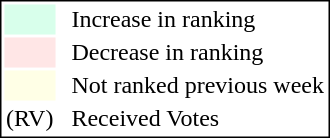<table style="border:1px solid black;">
<tr>
<td style="background:#D8FFEB; width:20px;"></td>
<td> </td>
<td>Increase in ranking</td>
</tr>
<tr>
<td style="background:#FFE6E6; width:20px;"></td>
<td> </td>
<td>Decrease in ranking</td>
</tr>
<tr>
<td style="background:#FFFFE6; width:20px;"></td>
<td> </td>
<td>Not ranked previous week</td>
</tr>
<tr>
<td>(RV)</td>
<td> </td>
<td>Received Votes</td>
</tr>
</table>
